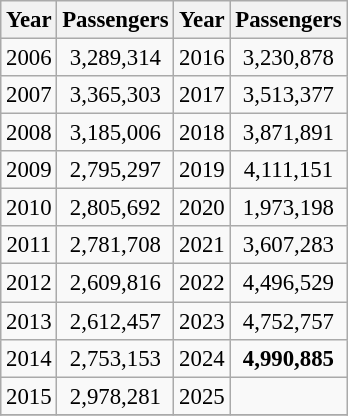<table class="wikitable sortable" style="font-size: 95%">
<tr>
<th>Year</th>
<th>Passengers</th>
<th>Year</th>
<th>Passengers</th>
</tr>
<tr>
<td align=center>2006</td>
<td align=center>3,289,314</td>
<td align=center>2016</td>
<td align=center>3,230,878</td>
</tr>
<tr>
<td align=center>2007</td>
<td align=center>3,365,303</td>
<td align=center>2017</td>
<td align=center>3,513,377</td>
</tr>
<tr>
<td align=center>2008</td>
<td align=center>3,185,006</td>
<td align=center>2018</td>
<td align=center>3,871,891</td>
</tr>
<tr>
<td align=center>2009</td>
<td align=center>2,795,297</td>
<td align=center>2019</td>
<td align=center>4,111,151</td>
</tr>
<tr>
<td align=center>2010</td>
<td align=center>2,805,692</td>
<td align=center>2020</td>
<td align=center>1,973,198</td>
</tr>
<tr>
<td align=center>2011</td>
<td align=center>2,781,708</td>
<td align=center>2021</td>
<td align=center>3,607,283</td>
</tr>
<tr>
<td align=center>2012</td>
<td align=center>2,609,816</td>
<td align=center>2022</td>
<td align=center>4,496,529</td>
</tr>
<tr>
<td align=center>2013</td>
<td align=center>2,612,457</td>
<td align=center>2023</td>
<td align=center>4,752,757</td>
</tr>
<tr>
<td align=center>2014</td>
<td align=center>2,753,153</td>
<td align=center>2024</td>
<td align=center><strong>4,990,885</strong></td>
</tr>
<tr>
<td align=center>2015</td>
<td align=center>2,978,281</td>
<td align=center>2025</td>
<td></td>
</tr>
<tr>
</tr>
</table>
